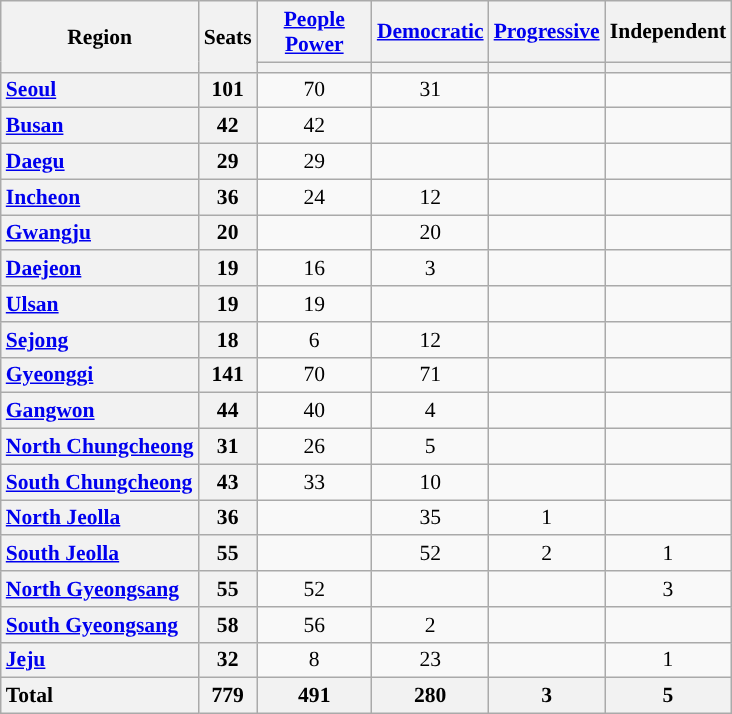<table class="wikitable" style="text-align:center; font-size: 0.9em;">
<tr>
<th rowspan="2">Region</th>
<th rowspan="2">Seats</th>
<th class="unsortable" style="width:70px;"><a href='#'>People Power</a></th>
<th class="unsortable" style="width:70px;"><a href='#'>Democratic</a></th>
<th class="unsortable" style="width:70px;"><a href='#'>Progressive</a></th>
<th class="unsortable" style="width:70px;">Independent</th>
</tr>
<tr>
<th style="background:"></th>
<th style="background:"></th>
<th style="background:"></th>
<th style="background:"></th>
</tr>
<tr>
<th style="text-align: left;"><a href='#'>Seoul</a></th>
<th>101</th>
<td>70</td>
<td>31</td>
<td></td>
<td></td>
</tr>
<tr>
<th style="text-align: left;"><a href='#'>Busan</a></th>
<th>42</th>
<td>42</td>
<td></td>
<td></td>
<td></td>
</tr>
<tr>
<th style="text-align: left;"><a href='#'>Daegu</a></th>
<th>29</th>
<td>29</td>
<td></td>
<td></td>
<td></td>
</tr>
<tr>
<th style="text-align: left;"><a href='#'>Incheon</a></th>
<th>36</th>
<td>24</td>
<td>12</td>
<td></td>
<td></td>
</tr>
<tr>
<th style="text-align: left;"><a href='#'>Gwangju</a></th>
<th>20</th>
<td></td>
<td>20</td>
<td></td>
<td></td>
</tr>
<tr>
<th style="text-align: left;"><a href='#'>Daejeon</a></th>
<th>19</th>
<td>16</td>
<td>3</td>
<td></td>
<td></td>
</tr>
<tr>
<th style="text-align: left;"><a href='#'>Ulsan</a></th>
<th>19</th>
<td>19</td>
<td></td>
<td></td>
<td></td>
</tr>
<tr>
<th style="text-align: left;"><a href='#'>Sejong</a></th>
<th>18</th>
<td>6</td>
<td>12</td>
<td></td>
<td></td>
</tr>
<tr>
<th style="text-align: left;"><a href='#'>Gyeonggi</a></th>
<th>141</th>
<td>70</td>
<td>71</td>
<td></td>
<td></td>
</tr>
<tr>
<th style="text-align: left;"><a href='#'>Gangwon</a></th>
<th>44</th>
<td>40</td>
<td>4</td>
<td></td>
<td></td>
</tr>
<tr>
<th style="text-align: left;"><a href='#'>North Chungcheong</a></th>
<th>31</th>
<td>26</td>
<td>5</td>
<td></td>
<td></td>
</tr>
<tr>
<th style="text-align: left;"><a href='#'>South Chungcheong</a></th>
<th>43</th>
<td>33</td>
<td>10</td>
<td></td>
<td></td>
</tr>
<tr>
<th style="text-align: left;"><a href='#'>North Jeolla</a></th>
<th>36</th>
<td></td>
<td>35</td>
<td>1</td>
<td></td>
</tr>
<tr>
<th style="text-align: left;"><a href='#'>South Jeolla</a></th>
<th>55</th>
<td></td>
<td>52</td>
<td>2</td>
<td>1</td>
</tr>
<tr>
<th style="text-align: left;"><a href='#'>North Gyeongsang</a></th>
<th>55</th>
<td>52</td>
<td></td>
<td></td>
<td>3</td>
</tr>
<tr>
<th style="text-align: left;"><a href='#'>South Gyeongsang</a></th>
<th>58</th>
<td>56</td>
<td>2</td>
<td></td>
<td></td>
</tr>
<tr>
<th style="text-align: left;"><a href='#'>Jeju</a></th>
<th>32</th>
<td>8</td>
<td>23</td>
<td></td>
<td>1</td>
</tr>
<tr class="sortbottom">
<th style="text-align: left;">Total</th>
<th>779</th>
<th>491</th>
<th>280</th>
<th>3</th>
<th>5</th>
</tr>
</table>
